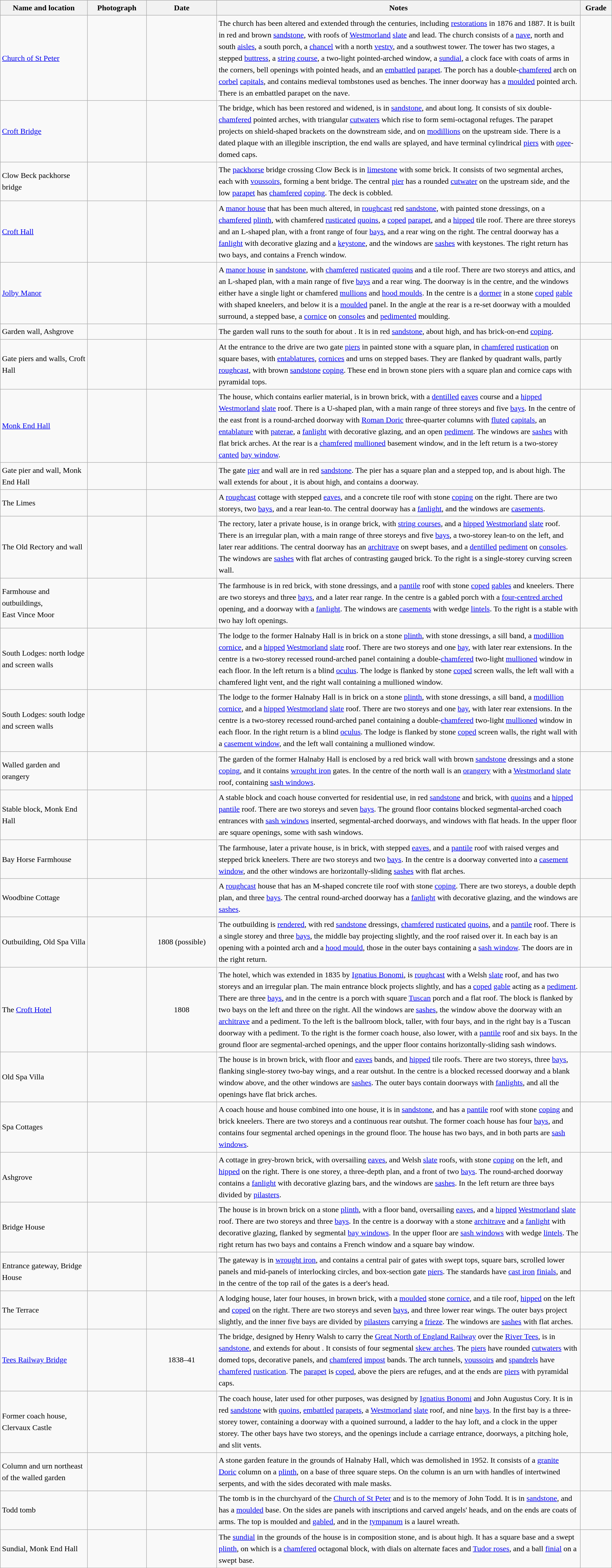<table class="wikitable sortable plainrowheaders" style="width:100%; border:0px; text-align:left; line-height:150%">
<tr>
<th scope="col"  style="width:150px">Name and location</th>
<th scope="col"  style="width:100px" class="unsortable">Photograph</th>
<th scope="col"  style="width:120px">Date</th>
<th scope="col"  style="width:650px" class="unsortable">Notes</th>
<th scope="col"  style="width:50px">Grade</th>
</tr>
<tr>
<td><a href='#'>Church of St Peter</a><br><small></small></td>
<td></td>
<td align="center"></td>
<td>The church has been altered and extended through the centuries, including <a href='#'>restorations</a> in 1876 and 1887.  It is built in red and brown <a href='#'>sandstone</a>, with roofs of <a href='#'>Westmorland</a> <a href='#'>slate</a> and lead.  The church consists of a <a href='#'>nave</a>, north and south <a href='#'>aisles</a>, a south porch, a <a href='#'>chancel</a> with a north <a href='#'>vestry</a>, and a southwest tower.  The tower has two stages, a stepped <a href='#'>buttress</a>, a <a href='#'>string course</a>, a two-light pointed-arched window, a <a href='#'>sundial</a>, a clock face with coats of arms in the corners, bell openings with pointed heads, and an <a href='#'>embattled</a> <a href='#'>parapet</a>.  The porch has a double-<a href='#'>chamfered</a> arch on <a href='#'>corbel</a> <a href='#'>capitals</a>, and contains medieval tombstones used as benches.  The inner doorway has a <a href='#'>moulded</a> pointed arch.  There is an embattled parapet on the nave.</td>
<td align="center" ></td>
</tr>
<tr>
<td><a href='#'>Croft Bridge</a><br><small></small></td>
<td></td>
<td align="center"></td>
<td>The bridge, which has been restored and widened, is in <a href='#'>sandstone</a>, and about  long.  It consists of six double-<a href='#'>chamfered</a> pointed arches, with triangular <a href='#'>cutwaters</a> which rise to form semi-octagonal refuges.  The parapet projects on shield-shaped brackets on the downstream side, and on <a href='#'>modillions</a> on the upstream side.  There is a dated plaque with an illegible inscription, the end walls are splayed, and have terminal cylindrical <a href='#'>piers</a> with <a href='#'>ogee</a>-domed caps.</td>
<td align="center" ></td>
</tr>
<tr>
<td>Clow Beck packhorse bridge<br><small></small></td>
<td></td>
<td align="center"></td>
<td>The <a href='#'>packhorse</a> bridge crossing Clow Beck is in <a href='#'>limestone</a> with some brick.  It consists of two segmental arches, each with <a href='#'>voussoirs</a>, forming a bent bridge.  The central <a href='#'>pier</a> has a rounded <a href='#'>cutwater</a> on the upstream side, and the low <a href='#'>parapet</a> has <a href='#'>chamfered</a> <a href='#'>coping</a>.  The deck is cobbled.</td>
<td align="center" ></td>
</tr>
<tr>
<td><a href='#'>Croft Hall</a><br><small></small></td>
<td></td>
<td align="center"></td>
<td>A <a href='#'>manor house</a> that has been much altered, in <a href='#'>roughcast</a> red <a href='#'>sandstone</a>, with painted stone dressings, on a <a href='#'>chamfered</a> <a href='#'>plinth</a>, with chamfered <a href='#'>rusticated</a> <a href='#'>quoins</a>, a <a href='#'>coped</a> <a href='#'>parapet</a>, and a <a href='#'>hipped</a> tile roof.  There are three storeys and an L-shaped plan, with a front range of four <a href='#'>bays</a>, and a rear wing on the right.  The central doorway has a <a href='#'>fanlight</a> with decorative glazing and a <a href='#'>keystone</a>, and the windows are <a href='#'>sashes</a> with keystones.  The right return has two bays, and contains a French window.</td>
<td align="center" ></td>
</tr>
<tr>
<td><a href='#'>Jolby Manor</a><br><small></small></td>
<td></td>
<td align="center"></td>
<td>A <a href='#'>manor house</a> in <a href='#'>sandstone</a>, with <a href='#'>chamfered</a> <a href='#'>rusticated</a> <a href='#'>quoins</a> and a tile roof.  There are two storeys and attics, and an L-shaped plan, with a main range of five <a href='#'>bays</a> and a rear wing.  The doorway is in the centre, and the windows either have a single light or chamfered <a href='#'>mullions</a> and <a href='#'>hood moulds</a>.  In the centre is a <a href='#'>dormer</a> in a stone <a href='#'>coped</a> <a href='#'>gable</a> with shaped kneelers, and below it is a <a href='#'>moulded</a> panel.  In the angle at the rear is a re-set doorway with a moulded surround, a stepped base, a <a href='#'>cornice</a> on <a href='#'>consoles</a> and <a href='#'>pedimented</a> moulding.</td>
<td align="center" ></td>
</tr>
<tr>
<td>Garden wall, Ashgrove<br><small></small></td>
<td></td>
<td align="center"></td>
<td>The garden wall runs to the south for about .  It is in red <a href='#'>sandstone</a>, about  high, and has brick-on-end <a href='#'>coping</a>.</td>
<td align="center" ></td>
</tr>
<tr>
<td>Gate piers and walls, Croft Hall<br><small></small></td>
<td></td>
<td align="center"></td>
<td>At the entrance to the drive are two gate <a href='#'>piers</a> in painted stone with a square plan, in <a href='#'>chamfered</a> <a href='#'>rustication</a> on square bases, with <a href='#'>entablatures</a>, <a href='#'>cornices</a> and urns on stepped bases.  They are flanked by quadrant walls, partly <a href='#'>roughcast</a>, with brown <a href='#'>sandstone</a> <a href='#'>coping</a>.  These end in brown stone piers with a square plan and cornice caps with pyramidal tops.</td>
<td align="center" ></td>
</tr>
<tr>
<td><a href='#'>Monk End Hall</a><br><small></small></td>
<td></td>
<td align="center"></td>
<td>The house, which contains earlier material, is in brown brick, with a <a href='#'>dentilled</a> <a href='#'>eaves</a> course and a <a href='#'>hipped</a> <a href='#'>Westmorland</a> <a href='#'>slate</a> roof.  There is a U-shaped plan, with a main range of three storeys and five <a href='#'>bays</a>.  In the centre of the east front is a round-arched doorway with <a href='#'>Roman Doric</a> three-quarter columns with <a href='#'>fluted</a> <a href='#'>capitals</a>, an <a href='#'>entablature</a> with <a href='#'>paterae</a>, a <a href='#'>fanlight</a> with decorative glazing, and an open <a href='#'>pediment</a>.  The windows are <a href='#'>sashes</a> with flat brick arches.  At the rear is a <a href='#'>chamfered</a> <a href='#'>mullioned</a> basement window, and in the left return is a two-storey <a href='#'>canted</a> <a href='#'>bay window</a>.</td>
<td align="center" ></td>
</tr>
<tr>
<td>Gate pier and wall, Monk End Hall<br><small></small></td>
<td></td>
<td align="center"></td>
<td>The gate <a href='#'>pier</a> and wall are in red <a href='#'>sandstone</a>.  The pier has a square plan and a stepped top, and is about  high.  The wall extends for about , it is about  high, and contains a doorway.</td>
<td align="center" ></td>
</tr>
<tr>
<td>The Limes<br><small></small></td>
<td></td>
<td align="center"></td>
<td>A <a href='#'>roughcast</a> cottage with stepped <a href='#'>eaves</a>, and a concrete tile roof with stone <a href='#'>coping</a> on the right.  There are two storeys, two <a href='#'>bays</a>, and a rear lean-to.  The central doorway has a <a href='#'>fanlight</a>, and the windows are <a href='#'>casements</a>.</td>
<td align="center" ></td>
</tr>
<tr>
<td>The Old Rectory and wall<br><small></small></td>
<td></td>
<td align="center"></td>
<td>The rectory, later a private house, is in orange brick, with <a href='#'>string courses</a>, and a <a href='#'>hipped</a> <a href='#'>Westmorland</a> <a href='#'>slate</a> roof.  There is an irregular plan, with a main range of three storeys and five <a href='#'>bays</a>, a two-storey lean-to on the left, and later rear additions.  The central doorway has an <a href='#'>architrave</a> on swept bases, and a <a href='#'>dentilled</a> <a href='#'>pediment</a> on <a href='#'>consoles</a>.  The windows are <a href='#'>sashes</a> with flat arches of contrasting gauged brick.  To the right is a single-storey curving screen wall.</td>
<td align="center" ></td>
</tr>
<tr>
<td>Farmhouse and outbuildings,<br>East Vince Moor<br><small></small></td>
<td></td>
<td align="center"></td>
<td>The farmhouse is in red brick, with stone dressings, and a <a href='#'>pantile</a> roof with stone <a href='#'>coped</a> <a href='#'>gables</a> and kneelers.  There are two storeys and three <a href='#'>bays</a>, and a later rear range.  In the centre is a gabled porch with a <a href='#'>four-centred arched</a> opening, and a doorway with a <a href='#'>fanlight</a>.  The windows are <a href='#'>casements</a> with wedge <a href='#'>lintels</a>. To the right is a stable with two hay loft openings.</td>
<td align="center" ></td>
</tr>
<tr>
<td>South Lodges: north lodge and screen walls<br><small></small></td>
<td></td>
<td align="center"></td>
<td>The lodge to the former Halnaby Hall is in brick on a stone <a href='#'>plinth</a>, with stone dressings, a sill band, a <a href='#'>modillion</a> <a href='#'>cornice</a>, and a <a href='#'>hipped</a> <a href='#'>Westmorland</a> <a href='#'>slate</a> roof.  There are two storeys and one <a href='#'>bay</a>, with later rear extensions.  In the centre is a two-storey recessed round-arched panel containing a double-<a href='#'>chamfered</a> two-light <a href='#'>mullioned</a> window in each floor.  In the left return is a blind <a href='#'>oculus</a>.  The lodge is flanked by stone <a href='#'>coped</a> screen walls, the left wall with a chamfered light vent, and the right wall containing a mullioned window.</td>
<td align="center" ></td>
</tr>
<tr>
<td>South Lodges: south lodge and screen walls<br><small></small></td>
<td></td>
<td align="center"></td>
<td>The lodge to the former Halnaby Hall is in brick on a stone <a href='#'>plinth</a>, with stone dressings, a sill band, a <a href='#'>modillion</a> <a href='#'>cornice</a>, and a <a href='#'>hipped</a> <a href='#'>Westmorland</a> <a href='#'>slate</a> roof.  There are two storeys and one <a href='#'>bay</a>, with later rear extensions.  In the centre is a two-storey recessed round-arched panel containing a double-<a href='#'>chamfered</a> two-light <a href='#'>mullioned</a> window in each floor.  In the right return is a blind <a href='#'>oculus</a>.  The lodge is flanked by stone <a href='#'>coped</a> screen walls, the right wall with a <a href='#'>casement window</a>, and the left wall containing a mullioned window.</td>
<td align="center" ></td>
</tr>
<tr>
<td>Walled garden and orangery<br><small></small></td>
<td></td>
<td align="center"></td>
<td>The garden of the former Halnaby Hall is enclosed by a red brick wall with brown <a href='#'>sandstone</a> dressings and a stone <a href='#'>coping</a>, and it contains <a href='#'>wrought iron</a> gates.  In the centre of the north wall is an <a href='#'>orangery</a> with a <a href='#'>Westmorland</a> <a href='#'>slate</a> roof, containing <a href='#'>sash windows</a>.</td>
<td align="center" ></td>
</tr>
<tr>
<td>Stable block, Monk End Hall<br><small></small></td>
<td></td>
<td align="center"></td>
<td>A stable block and coach house converted for residential use, in red <a href='#'>sandstone</a> and brick, with <a href='#'>quoins</a> and a <a href='#'>hipped</a> <a href='#'>pantile</a> roof.  There are two storeys and seven <a href='#'>bays</a>.  The ground floor contains blocked segmental-arched coach entrances with <a href='#'>sash windows</a> inserted, segmental-arched doorways, and windows with flat heads.  In the upper floor are square openings, some with sash windows.</td>
<td align="center" ></td>
</tr>
<tr>
<td>Bay Horse Farmhouse<br><small></small></td>
<td></td>
<td align="center"></td>
<td>The farmhouse, later a private house, is in brick, with stepped <a href='#'>eaves</a>, and a <a href='#'>pantile</a> roof with raised verges and stepped brick kneelers.  There are two storeys and two <a href='#'>bays</a>.  In the centre is a doorway converted into a <a href='#'>casement window</a>, and the other windows are horizontally-sliding <a href='#'>sashes</a> with flat arches.</td>
<td align="center" ></td>
</tr>
<tr>
<td>Woodbine Cottage<br><small></small></td>
<td></td>
<td align="center"></td>
<td>A <a href='#'>roughcast</a> house that has an M-shaped concrete tile roof with stone <a href='#'>coping</a>.  There are two storeys, a double depth plan, and three <a href='#'>bays</a>.  The central round-arched doorway has a <a href='#'>fanlight</a> with decorative glazing, and the windows are <a href='#'>sashes</a>.</td>
<td align="center" ></td>
</tr>
<tr>
<td>Outbuilding, Old Spa Villa<br><small></small></td>
<td></td>
<td align="center">1808 (possible)</td>
<td>The outbuilding is <a href='#'>rendered</a>, with red <a href='#'>sandstone</a> dressings, <a href='#'>chamfered</a> <a href='#'>rusticated</a> <a href='#'>quoins</a>, and a <a href='#'>pantile</a> roof.  There is a single storey and three <a href='#'>bays</a>, the middle bay projecting slightly, and the roof raised over it.  In each bay is an opening with a pointed arch and a <a href='#'>hood mould</a>, those in the outer bays containing a <a href='#'>sash window</a>.  The doors are in the right return.</td>
<td align="center" ></td>
</tr>
<tr>
<td>The <a href='#'>Croft Hotel</a><br><small></small></td>
<td></td>
<td align="center">1808</td>
<td>The hotel, which was extended in 1835 by <a href='#'>Ignatius Bonomi</a>, is <a href='#'>roughcast</a> with a Welsh <a href='#'>slate</a> roof, and has two storeys and an irregular plan.  The main entrance block projects slightly, and has a <a href='#'>coped</a> <a href='#'>gable</a> acting as a <a href='#'>pediment</a>.  There are three <a href='#'>bays</a>, and in the centre is a porch with square <a href='#'>Tuscan</a> porch and a flat roof.  The block is flanked by two bays on the left and three on the right.  All the windows are <a href='#'>sashes</a>, the window above the doorway with an <a href='#'>architrave</a> and a pediment.  To the left is the ballroom block, taller, with four bays, and in the right bay is a Tuscan doorway with a pediment.  To the right is the former coach house, also lower, with a <a href='#'>pantile</a> roof and six bays.  In the ground floor are segmental-arched openings, and the upper floor contains horizontally-sliding sash windows.</td>
<td align="center" ></td>
</tr>
<tr>
<td>Old Spa Villa<br><small></small></td>
<td></td>
<td align="center"></td>
<td>The house is in brown brick, with floor and <a href='#'>eaves</a> bands, and <a href='#'>hipped</a> tile roofs.  There are two storeys, three <a href='#'>bays</a>, flanking single-storey two-bay wings, and a rear outshut.  In the centre is a blocked recessed doorway and a blank window above, and the other windows are <a href='#'>sashes</a>.  The outer bays contain doorways with <a href='#'>fanlights</a>, and all the openings have flat brick arches.</td>
<td align="center" ></td>
</tr>
<tr>
<td>Spa Cottages<br><small></small></td>
<td></td>
<td align="center"></td>
<td>A coach house and house combined into one house, it is in <a href='#'>sandstone</a>, and has a <a href='#'>pantile</a> roof with stone <a href='#'>coping</a> and brick kneelers.  There are two storeys and a continuous rear outshut.  The former coach house has four <a href='#'>bays</a>, and contains four segmental arched openings in the ground floor.  The house has two bays, and in both parts are <a href='#'>sash windows</a>.</td>
<td align="center" ></td>
</tr>
<tr>
<td>Ashgrove<br><small></small></td>
<td></td>
<td align="center"></td>
<td>A cottage in grey-brown brick, with oversailing <a href='#'>eaves</a>, and Welsh <a href='#'>slate</a> roofs, with stone <a href='#'>coping</a> on the left, and <a href='#'>hipped</a> on the right.  There is one storey, a three-depth plan, and a front of two <a href='#'>bays</a>.  The round-arched doorway contains a <a href='#'>fanlight</a> with decorative glazing bars, and the windows are <a href='#'>sashes</a>.  In the left return are three bays divided by <a href='#'>pilasters</a>.</td>
<td align="center" ></td>
</tr>
<tr>
<td>Bridge House<br><small></small></td>
<td></td>
<td align="center"></td>
<td>The house is in brown brick on a stone <a href='#'>plinth</a>, with a floor band, oversailing <a href='#'>eaves</a>, and a <a href='#'>hipped</a> <a href='#'>Westmorland</a> <a href='#'>slate</a> roof.  There are two storeys and three <a href='#'>bays</a>.  In the centre is a doorway with a stone <a href='#'>architrave</a> and a <a href='#'>fanlight</a> with decorative glazing, flanked by segmental <a href='#'>bay windows</a>.  In the upper floor are <a href='#'>sash windows</a> with wedge <a href='#'>lintels</a>.  The right return has two bays and contains a French window and a square bay window.</td>
<td align="center" ></td>
</tr>
<tr>
<td>Entrance gateway, Bridge House<br><small></small></td>
<td></td>
<td align="center"></td>
<td>The gateway is in <a href='#'>wrought iron</a>, and contains a central pair of gates with swept tops, square bars, scrolled lower panels and mid-panels of interlocking circles, and box-section gate <a href='#'>piers</a>.  The standards have <a href='#'>cast iron</a> <a href='#'>finials</a>, and in the centre of the top rail of the gates is a deer's head.</td>
<td align="center" ></td>
</tr>
<tr>
<td>The Terrace<br><small></small></td>
<td></td>
<td align="center"></td>
<td>A lodging house, later four houses, in brown brick, with a <a href='#'>moulded</a> stone <a href='#'>cornice</a>, and a tile roof, <a href='#'>hipped</a> on the left and <a href='#'>coped</a> on the right.  There are two storeys and seven <a href='#'>bays</a>, and three lower rear wings.  The outer bays project slightly, and the inner five bays are divided by <a href='#'>pilasters</a> carrying a <a href='#'>frieze</a>.  The windows are <a href='#'>sashes</a> with flat arches.</td>
<td align="center" ></td>
</tr>
<tr>
<td><a href='#'>Tees Railway Bridge</a><br><small></small></td>
<td></td>
<td align="center">1838–41</td>
<td>The bridge, designed by Henry Walsh to carry the <a href='#'>Great North of England Railway</a> over the <a href='#'>River Tees</a>, is in <a href='#'>sandstone</a>, and extends for about .  It consists of four segmental <a href='#'>skew arches</a>.  The <a href='#'>piers</a> have rounded <a href='#'>cutwaters</a> with domed tops, decorative panels, and <a href='#'>chamfered</a> <a href='#'>impost</a> bands.  The arch tunnels, <a href='#'>voussoirs</a> and <a href='#'>spandrels</a> have <a href='#'>chamfered</a> <a href='#'>rustication</a>.  The <a href='#'>parapet</a> is <a href='#'>coped</a>, above the piers are refuges, and at the ends are <a href='#'>piers</a> with pyramidal caps.</td>
<td align="center" ></td>
</tr>
<tr>
<td>Former coach house, Clervaux Castle<br><small></small></td>
<td></td>
<td align="center"></td>
<td>The coach house, later used for other purposes, was designed by <a href='#'>Ignatius Bonomi</a> and John Augustus Cory.  It is in red <a href='#'>sandstone</a> with <a href='#'>quoins</a>, <a href='#'>embattled</a> <a href='#'>parapets</a>, a <a href='#'>Westmorland</a> <a href='#'>slate</a> roof, and nine <a href='#'>bays</a>.  In the first bay is a three-storey tower, containing a doorway with a quoined surround, a ladder to the hay loft, and a clock in the upper storey. The other bays have two storeys, and the openings include a carriage entrance, doorways, a pitching hole, and slit vents.</td>
<td align="center" ></td>
</tr>
<tr>
<td>Column and urn northeast of the walled garden<br><small></small></td>
<td></td>
<td align="center"></td>
<td>A stone garden feature in the grounds of Halnaby Hall, which was demolished in 1952.  It consists of a <a href='#'>granite</a> <a href='#'>Doric</a> column on a <a href='#'>plinth</a>, on a base of three square steps.  On the column is an urn with handles of intertwined serpents, and with the sides decorated with male masks.</td>
<td align="center" ></td>
</tr>
<tr>
<td>Todd tomb<br><small></small></td>
<td></td>
<td align="center"></td>
<td>The tomb is in the churchyard of the <a href='#'>Church of St Peter</a> and is to the memory of John Todd.  It is in <a href='#'>sandstone</a>, and has a <a href='#'>moulded</a> base.  On the sides are panels with inscriptions and carved angels' heads, and on the ends are coats of arms.  The top is moulded and <a href='#'>gabled</a>, and in the <a href='#'>tympanum</a> is a laurel wreath.</td>
<td align="center" ></td>
</tr>
<tr>
<td>Sundial, Monk End Hall<br><small></small></td>
<td></td>
<td align="center"></td>
<td>The <a href='#'>sundial</a> in the grounds of the house is in composition stone, and is about  high.  It has a square base and a swept <a href='#'>plinth</a>, on which is a <a href='#'>chamfered</a> octagonal block, with dials on alternate faces and <a href='#'>Tudor roses</a>, and a ball <a href='#'>finial</a> on a swept base.</td>
<td align="center" ></td>
</tr>
<tr>
</tr>
</table>
